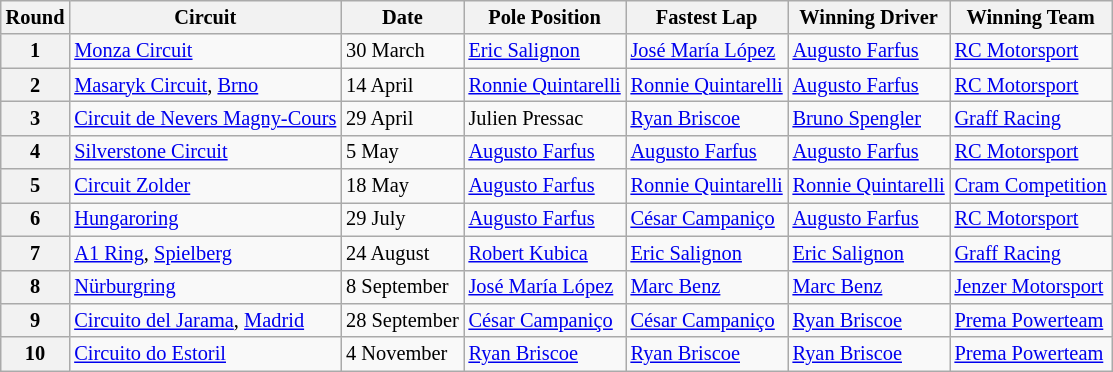<table class="wikitable" style="font-size:85%">
<tr>
<th>Round</th>
<th>Circuit</th>
<th>Date</th>
<th>Pole Position</th>
<th>Fastest Lap</th>
<th>Winning Driver</th>
<th>Winning Team</th>
</tr>
<tr>
<th>1</th>
<td> <a href='#'>Monza Circuit</a></td>
<td>30 March</td>
<td> <a href='#'>Eric Salignon</a></td>
<td> <a href='#'>José María López</a></td>
<td> <a href='#'>Augusto Farfus</a></td>
<td> <a href='#'>RC Motorsport</a></td>
</tr>
<tr>
<th>2</th>
<td> <a href='#'>Masaryk Circuit</a>, <a href='#'>Brno</a></td>
<td>14 April</td>
<td> <a href='#'>Ronnie Quintarelli</a></td>
<td> <a href='#'>Ronnie Quintarelli</a></td>
<td> <a href='#'>Augusto Farfus</a></td>
<td> <a href='#'>RC Motorsport</a></td>
</tr>
<tr>
<th>3</th>
<td> <a href='#'>Circuit de Nevers Magny-Cours</a></td>
<td>29 April</td>
<td> Julien Pressac</td>
<td> <a href='#'>Ryan Briscoe</a></td>
<td> <a href='#'>Bruno Spengler</a></td>
<td> <a href='#'>Graff Racing</a></td>
</tr>
<tr>
<th>4</th>
<td> <a href='#'>Silverstone Circuit</a></td>
<td>5 May</td>
<td> <a href='#'>Augusto Farfus</a></td>
<td> <a href='#'>Augusto Farfus</a></td>
<td> <a href='#'>Augusto Farfus</a></td>
<td> <a href='#'>RC Motorsport</a></td>
</tr>
<tr>
<th>5</th>
<td> <a href='#'>Circuit Zolder</a></td>
<td>18 May</td>
<td> <a href='#'>Augusto Farfus</a></td>
<td> <a href='#'>Ronnie Quintarelli</a></td>
<td> <a href='#'>Ronnie Quintarelli</a></td>
<td> <a href='#'>Cram Competition</a></td>
</tr>
<tr>
<th>6</th>
<td> <a href='#'>Hungaroring</a></td>
<td>29 July</td>
<td> <a href='#'>Augusto Farfus</a></td>
<td> <a href='#'>César Campaniço</a></td>
<td> <a href='#'>Augusto Farfus</a></td>
<td> <a href='#'>RC Motorsport</a></td>
</tr>
<tr>
<th>7</th>
<td> <a href='#'>A1 Ring</a>, <a href='#'>Spielberg</a></td>
<td>24 August</td>
<td> <a href='#'>Robert Kubica</a></td>
<td> <a href='#'>Eric Salignon</a></td>
<td> <a href='#'>Eric Salignon</a></td>
<td> <a href='#'>Graff Racing</a></td>
</tr>
<tr>
<th>8</th>
<td> <a href='#'>Nürburgring</a></td>
<td>8 September</td>
<td> <a href='#'>José María López</a></td>
<td> <a href='#'>Marc Benz</a></td>
<td> <a href='#'>Marc Benz</a></td>
<td> <a href='#'>Jenzer Motorsport</a></td>
</tr>
<tr>
<th>9</th>
<td> <a href='#'>Circuito del Jarama</a>, <a href='#'>Madrid</a></td>
<td>28 September</td>
<td> <a href='#'>César Campaniço</a></td>
<td> <a href='#'>César Campaniço</a></td>
<td> <a href='#'>Ryan Briscoe</a></td>
<td> <a href='#'>Prema Powerteam</a></td>
</tr>
<tr>
<th>10</th>
<td> <a href='#'>Circuito do Estoril</a></td>
<td>4 November</td>
<td> <a href='#'>Ryan Briscoe</a></td>
<td> <a href='#'>Ryan Briscoe</a></td>
<td> <a href='#'>Ryan Briscoe</a></td>
<td> <a href='#'>Prema Powerteam</a></td>
</tr>
</table>
